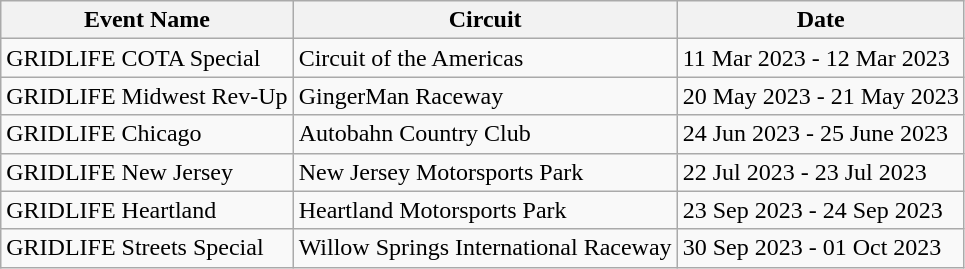<table class="wikitable">
<tr>
<th>Event Name</th>
<th>Circuit</th>
<th>Date</th>
</tr>
<tr>
<td>GRIDLIFE COTA Special</td>
<td>Circuit of the Americas</td>
<td>11 Mar 2023 - 12 Mar 2023</td>
</tr>
<tr>
<td>GRIDLIFE Midwest Rev-Up</td>
<td>GingerMan Raceway</td>
<td>20 May 2023 - 21 May 2023</td>
</tr>
<tr>
<td>GRIDLIFE Chicago</td>
<td>Autobahn Country Club</td>
<td>24 Jun 2023 - 25 June 2023</td>
</tr>
<tr>
<td>GRIDLIFE New Jersey</td>
<td>New Jersey Motorsports Park</td>
<td>22 Jul 2023 - 23 Jul 2023</td>
</tr>
<tr>
<td>GRIDLIFE Heartland</td>
<td>Heartland Motorsports Park</td>
<td>23 Sep 2023 - 24 Sep 2023</td>
</tr>
<tr>
<td>GRIDLIFE Streets Special</td>
<td>Willow Springs International Raceway</td>
<td>30 Sep 2023 - 01 Oct 2023</td>
</tr>
</table>
